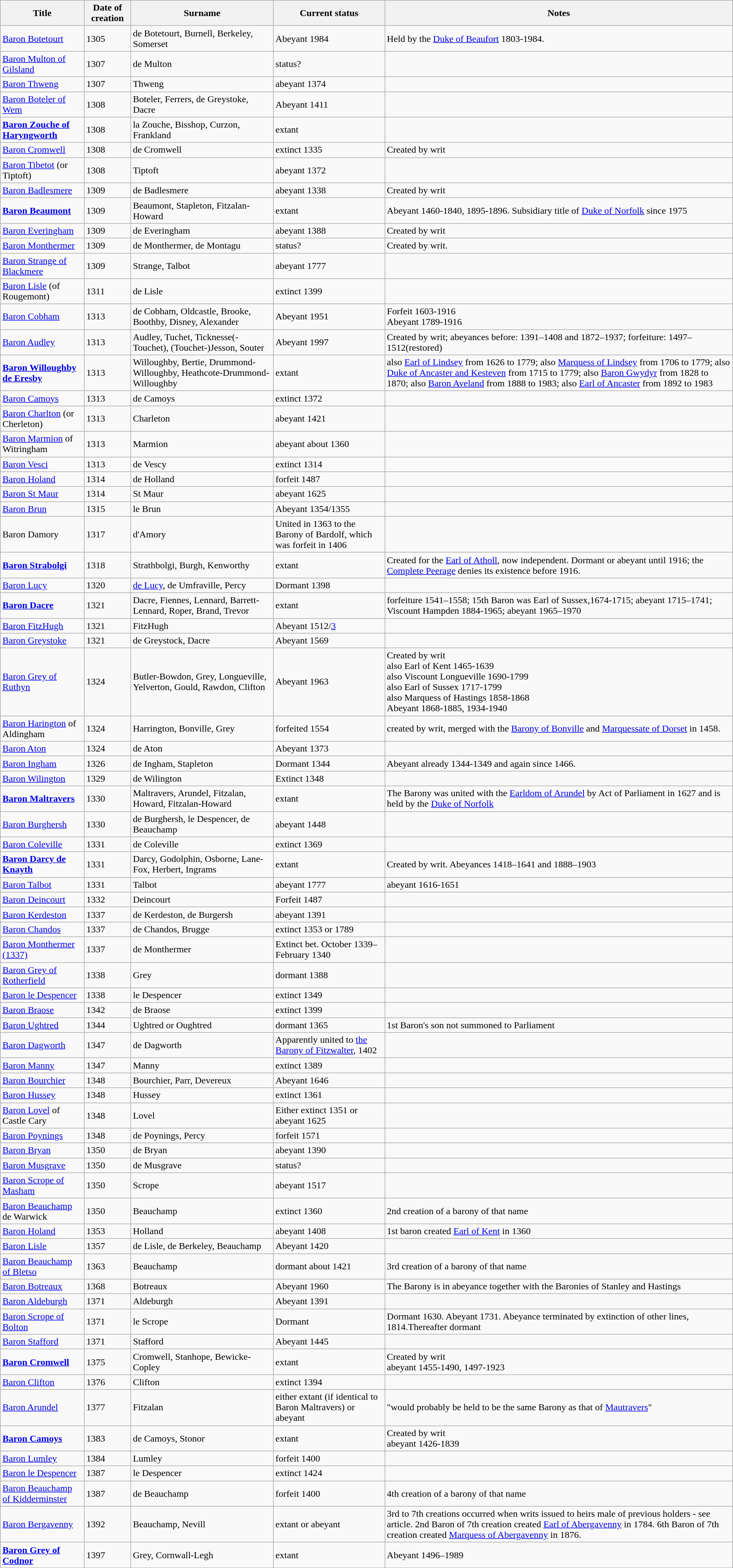<table class="wikitable sortable">
<tr>
<th>Title</th>
<th>Date of creation</th>
<th>Surname</th>
<th>Current status</th>
<th>Notes</th>
</tr>
<tr>
<td><a href='#'>Baron Botetourt</a></td>
<td>1305</td>
<td>de Botetourt, Burnell, Berkeley, Somerset</td>
<td>Abeyant 1984</td>
<td>Held by the <a href='#'>Duke of Beaufort</a> 1803-1984.</td>
</tr>
<tr>
<td><a href='#'>Baron Multon of Gilsland</a></td>
<td>1307</td>
<td>de Multon</td>
<td>status?</td>
<td> </td>
</tr>
<tr>
<td><a href='#'>Baron Thweng</a></td>
<td>1307</td>
<td>Thweng</td>
<td>abeyant 1374</td>
<td> </td>
</tr>
<tr>
<td><a href='#'>Baron Boteler of Wem</a></td>
<td>1308</td>
<td>Boteler, Ferrers, de Greystoke, Dacre</td>
<td>Abeyant 1411</td>
<td> </td>
</tr>
<tr>
<td><strong><a href='#'>Baron Zouche of Haryngworth</a></strong></td>
<td>1308</td>
<td>la Zouche, Bisshop, Curzon, Frankland</td>
<td>extant</td>
<td> </td>
</tr>
<tr>
<td><a href='#'>Baron Cromwell</a></td>
<td>1308</td>
<td>de Cromwell</td>
<td>extinct 1335</td>
<td>Created by writ</td>
</tr>
<tr>
<td><a href='#'>Baron Tibetot</a> (or Tiptoft)</td>
<td>1308</td>
<td>Tiptoft</td>
<td>abeyant 1372</td>
<td> </td>
</tr>
<tr>
<td><a href='#'>Baron Badlesmere</a></td>
<td>1309</td>
<td>de Badlesmere</td>
<td>abeyant 1338</td>
<td>Created by writ</td>
</tr>
<tr>
<td><strong><a href='#'>Baron Beaumont</a></strong></td>
<td>1309</td>
<td>Beaumont, Stapleton, Fitzalan-Howard</td>
<td>extant</td>
<td>Abeyant 1460-1840, 1895-1896. Subsidiary title of <a href='#'>Duke of Norfolk</a> since 1975</td>
</tr>
<tr>
<td><a href='#'>Baron Everingham</a></td>
<td>1309</td>
<td>de Everingham</td>
<td>abeyant 1388</td>
<td>Created by writ</td>
</tr>
<tr>
<td><a href='#'>Baron Monthermer</a></td>
<td>1309</td>
<td>de Monthermer, de Montagu</td>
<td>status?</td>
<td>Created by writ.</td>
</tr>
<tr>
<td><a href='#'>Baron Strange of Blackmere</a></td>
<td>1309</td>
<td>Strange, Talbot</td>
<td>abeyant 1777</td>
<td> </td>
</tr>
<tr>
<td><a href='#'>Baron Lisle</a> (of Rougemont)</td>
<td>1311</td>
<td>de Lisle</td>
<td>extinct 1399</td>
<td> </td>
</tr>
<tr>
<td><a href='#'>Baron Cobham</a></td>
<td>1313</td>
<td>de Cobham, Oldcastle, Brooke, Boothby, Disney, Alexander</td>
<td>Abeyant 1951</td>
<td>Forfeit 1603-1916<br>Abeyant 1789-1916</td>
</tr>
<tr>
<td><a href='#'>Baron Audley</a></td>
<td>1313</td>
<td>Audley, Tuchet, Ticknesse(-Touchet), (Touchet-)Jesson, Souter</td>
<td>Abeyant 1997</td>
<td>Created by writ; abeyances before: 1391–1408 and 1872–1937; forfeiture: 1497–1512(restored)</td>
</tr>
<tr>
<td><strong><a href='#'>Baron Willoughby de Eresby</a></strong></td>
<td>1313</td>
<td>Willoughby, Bertie, Drummond-Willoughby, Heathcote-Drummond-Willoughby</td>
<td>extant</td>
<td>also <a href='#'>Earl of Lindsey</a> from 1626 to 1779; also <a href='#'>Marquess of Lindsey</a> from 1706 to 1779; also <a href='#'>Duke of Ancaster and Kesteven</a> from 1715 to 1779; also <a href='#'>Baron Gwydyr</a> from 1828 to 1870; also <a href='#'>Baron Aveland</a> from 1888 to 1983; also <a href='#'>Earl of Ancaster</a> from 1892 to 1983</td>
</tr>
<tr>
<td><a href='#'>Baron Camoys</a></td>
<td>1313</td>
<td>de Camoys</td>
<td>extinct 1372</td>
<td> </td>
</tr>
<tr>
<td><a href='#'>Baron Charlton</a> (or Cherleton)</td>
<td>1313</td>
<td>Charleton</td>
<td>abeyant 1421</td>
<td> </td>
</tr>
<tr>
<td><a href='#'>Baron Marmion</a> of Witringham</td>
<td>1313</td>
<td>Marmion</td>
<td>abeyant about 1360</td>
<td></td>
</tr>
<tr>
<td><a href='#'>Baron Vesci</a></td>
<td>1313</td>
<td>de Vescy</td>
<td>extinct 1314</td>
<td></td>
</tr>
<tr>
<td><a href='#'>Baron Holand</a></td>
<td>1314</td>
<td>de Holland</td>
<td>forfeit 1487</td>
<td> </td>
</tr>
<tr>
<td><a href='#'>Baron St Maur</a></td>
<td>1314</td>
<td>St Maur</td>
<td>abeyant 1625</td>
<td> </td>
</tr>
<tr>
<td><a href='#'>Baron Brun</a></td>
<td>1315</td>
<td>le Brun</td>
<td>Abeyant 1354/1355</td>
<td> </td>
</tr>
<tr>
<td>Baron Damory</td>
<td>1317</td>
<td>d'Amory</td>
<td>United in 1363 to the Barony of Bardolf, which was forfeit in 1406</td>
<td></td>
</tr>
<tr>
<td><strong><a href='#'>Baron Strabolgi</a></strong></td>
<td>1318</td>
<td>Strathbolgi, Burgh, Kenworthy</td>
<td>extant</td>
<td>Created for the <a href='#'>Earl of Atholl</a>, now independent. Dormant or abeyant until 1916; the <a href='#'>Complete Peerage</a> denies its existence before 1916.</td>
</tr>
<tr>
<td><a href='#'>Baron Lucy</a></td>
<td>1320</td>
<td><a href='#'>de Lucy</a>, de Umfraville, Percy</td>
<td>Dormant 1398</td>
<td></td>
</tr>
<tr>
<td><strong><a href='#'>Baron Dacre</a></strong></td>
<td>1321</td>
<td>Dacre, Fiennes, Lennard, Barrett-Lennard, Roper, Brand, Trevor</td>
<td>extant</td>
<td>forfeiture 1541–1558; 15th Baron was Earl of Sussex,1674-1715; abeyant 1715–1741; Viscount Hampden 1884-1965; abeyant 1965–1970</td>
</tr>
<tr>
<td><a href='#'>Baron FitzHugh</a></td>
<td>1321</td>
<td>FitzHugh</td>
<td>Abeyant 1512/<a href='#'>3</a></td>
<td> </td>
</tr>
<tr>
<td><a href='#'>Baron Greystoke</a></td>
<td>1321</td>
<td>de Greystock, Dacre</td>
<td>Abeyant 1569</td>
<td> </td>
</tr>
<tr>
<td><a href='#'>Baron Grey of Ruthyn</a></td>
<td>1324</td>
<td>Butler-Bowdon, Grey, Longueville, Yelverton, Gould, Rawdon, Clifton</td>
<td>Abeyant 1963</td>
<td>Created by writ<br>also Earl of Kent 1465-1639<br>also Viscount Longueville 1690-1799<br>also Earl of Sussex 1717-1799<br>also Marquess of Hastings 1858-1868<br>Abeyant 1868-1885, 1934-1940</td>
</tr>
<tr>
<td><a href='#'>Baron Harington</a> of Aldingham</td>
<td>1324</td>
<td>Harrington, Bonville, Grey</td>
<td>forfeited 1554</td>
<td>created by writ, merged with the <a href='#'>Barony of Bonville</a> and <a href='#'>Marquessate of Dorset</a> in 1458.</td>
</tr>
<tr>
<td><a href='#'>Baron Aton</a></td>
<td>1324</td>
<td>de Aton</td>
<td>Abeyant 1373</td>
<td></td>
</tr>
<tr>
<td><a href='#'>Baron Ingham</a></td>
<td>1326</td>
<td>de Ingham, Stapleton</td>
<td>Dormant 1344</td>
<td>Abeyant already 1344-1349 and again since 1466.</td>
</tr>
<tr>
<td><a href='#'>Baron Wilington</a></td>
<td>1329</td>
<td>de Wilington</td>
<td>Extinct 1348</td>
<td></td>
</tr>
<tr>
<td><strong><a href='#'>Baron Maltravers</a></strong></td>
<td>1330</td>
<td>Maltravers, Arundel, Fitzalan, Howard, Fitzalan-Howard</td>
<td>extant</td>
<td>The Barony was united with the <a href='#'>Earldom of Arundel</a> by Act of Parliament in 1627 and is held by the <a href='#'>Duke of Norfolk</a></td>
</tr>
<tr>
<td><a href='#'>Baron Burghersh</a></td>
<td>1330</td>
<td>de Burghersh, le Despencer, de Beauchamp</td>
<td>abeyant 1448</td>
<td></td>
</tr>
<tr>
<td><a href='#'>Baron Coleville</a></td>
<td>1331</td>
<td>de Coleville</td>
<td>extinct 1369</td>
<td></td>
</tr>
<tr>
<td><strong><a href='#'>Baron Darcy de Knayth</a></strong></td>
<td>1331</td>
<td>Darcy, Godolphin, Osborne, Lane-Fox, Herbert, Ingrams</td>
<td>extant</td>
<td>Created by writ. Abeyances 1418–1641 and 1888–1903</td>
</tr>
<tr>
<td><a href='#'>Baron Talbot</a></td>
<td>1331</td>
<td>Talbot</td>
<td>abeyant 1777</td>
<td>abeyant 1616-1651</td>
</tr>
<tr>
<td><a href='#'>Baron Deincourt</a></td>
<td>1332</td>
<td>Deincourt</td>
<td>Forfeit 1487</td>
<td> </td>
</tr>
<tr>
<td><a href='#'>Baron Kerdeston</a></td>
<td>1337</td>
<td>de Kerdeston, de Burgersh</td>
<td>abeyant 1391</td>
<td></td>
</tr>
<tr>
<td><a href='#'>Baron Chandos</a></td>
<td>1337</td>
<td>de Chandos, Brugge</td>
<td>extinct 1353 or 1789</td>
<td> </td>
</tr>
<tr>
<td><a href='#'>Baron Monthermer (1337)</a></td>
<td>1337</td>
<td>de Monthermer</td>
<td>Extinct bet. October 1339–February 1340</td>
<td> </td>
</tr>
<tr>
<td><a href='#'>Baron Grey of Rotherfield</a></td>
<td>1338</td>
<td>Grey</td>
<td>dormant 1388</td>
<td> </td>
</tr>
<tr>
<td><a href='#'>Baron le Despencer</a></td>
<td>1338</td>
<td>le Despencer</td>
<td>extinct 1349</td>
<td> </td>
</tr>
<tr>
<td><a href='#'>Baron Braose</a></td>
<td>1342</td>
<td>de Braose</td>
<td>extinct 1399</td>
<td> </td>
</tr>
<tr>
<td><a href='#'>Baron Ughtred</a></td>
<td>1344</td>
<td>Ughtred or Oughtred</td>
<td>dormant 1365</td>
<td>1st Baron's son not summoned to Parliament</td>
</tr>
<tr>
<td><a href='#'>Baron Dagworth</a></td>
<td>1347</td>
<td>de Dagworth</td>
<td>Apparently united to <a href='#'>the Barony of Fitzwalter</a>, 1402</td>
</tr>
<tr>
<td><a href='#'>Baron Manny</a></td>
<td>1347</td>
<td>Manny</td>
<td>extinct 1389</td>
<td> </td>
</tr>
<tr>
<td><a href='#'>Baron Bourchier</a></td>
<td>1348</td>
<td>Bourchier, Parr, Devereux</td>
<td>Abeyant 1646</td>
<td> </td>
</tr>
<tr>
<td><a href='#'>Baron Hussey</a></td>
<td>1348</td>
<td>Hussey</td>
<td>extinct 1361</td>
<td> </td>
</tr>
<tr>
<td><a href='#'>Baron Lovel</a> of Castle Cary</td>
<td>1348</td>
<td>Lovel</td>
<td>Either extinct 1351 or abeyant 1625</td>
<td></td>
</tr>
<tr>
<td><a href='#'>Baron Poynings</a></td>
<td>1348</td>
<td>de Poynings, Percy</td>
<td>forfeit 1571</td>
<td> </td>
</tr>
<tr>
<td><a href='#'>Baron Bryan</a></td>
<td>1350</td>
<td>de Bryan</td>
<td>abeyant 1390</td>
<td> </td>
</tr>
<tr>
<td><a href='#'>Baron Musgrave</a></td>
<td>1350</td>
<td>de Musgrave</td>
<td>status?</td>
<td> </td>
</tr>
<tr>
<td><a href='#'>Baron Scrope of Masham</a></td>
<td>1350</td>
<td>Scrope</td>
<td>abeyant 1517</td>
<td> </td>
</tr>
<tr>
<td><a href='#'>Baron Beauchamp</a> de Warwick</td>
<td>1350</td>
<td>Beauchamp</td>
<td>extinct 1360</td>
<td>2nd creation of a barony of that name</td>
</tr>
<tr>
<td><a href='#'>Baron Holand</a></td>
<td>1353</td>
<td>Holland</td>
<td>abeyant 1408</td>
<td>1st baron created <a href='#'>Earl of Kent</a> in 1360</td>
</tr>
<tr>
<td><a href='#'>Baron Lisle</a></td>
<td>1357</td>
<td>de Lisle, de Berkeley, Beauchamp</td>
<td>Abeyant 1420</td>
<td> </td>
</tr>
<tr>
<td><a href='#'>Baron Beauchamp of Bletso</a></td>
<td>1363</td>
<td>Beauchamp</td>
<td>dormant about 1421</td>
<td>3rd creation of a barony of that name</td>
</tr>
<tr>
<td><a href='#'>Baron Botreaux</a></td>
<td>1368</td>
<td>Botreaux</td>
<td>Abeyant 1960</td>
<td>The Barony is in abeyance together with the Baronies of Stanley and Hastings</td>
</tr>
<tr>
<td><a href='#'>Baron Aldeburgh</a></td>
<td>1371</td>
<td>Aldeburgh</td>
<td>Abeyant 1391</td>
<td> </td>
</tr>
<tr>
<td><a href='#'>Baron Scrope of Bolton</a></td>
<td>1371</td>
<td>le Scrope</td>
<td>Dormant</td>
<td>Dormant 1630. Abeyant 1731. Abeyance terminated by extinction of other lines, 1814.Thereafter dormant</td>
</tr>
<tr>
<td><a href='#'>Baron Stafford</a></td>
<td>1371</td>
<td>Stafford</td>
<td>Abeyant 1445</td>
<td> </td>
</tr>
<tr>
<td><strong><a href='#'>Baron Cromwell</a></strong></td>
<td>1375</td>
<td>Cromwell, Stanhope, Bewicke-Copley</td>
<td>extant</td>
<td>Created by writ<br>abeyant 1455-1490, 1497-1923</td>
</tr>
<tr>
<td><a href='#'>Baron Clifton</a></td>
<td>1376</td>
<td>Clifton</td>
<td>extinct 1394</td>
<td> </td>
</tr>
<tr>
<td><a href='#'>Baron Arundel</a></td>
<td>1377</td>
<td>Fitzalan</td>
<td>either extant (if identical to Baron Maltravers) or abeyant</td>
<td>"would probably be held to be the same Barony as that of <a href='#'>Mautravers</a>"</td>
</tr>
<tr>
<td><strong><a href='#'>Baron Camoys</a></strong></td>
<td>1383</td>
<td>de Camoys, Stonor</td>
<td>extant</td>
<td>Created by writ<br>abeyant 1426-1839</td>
</tr>
<tr>
<td><a href='#'>Baron Lumley</a></td>
<td>1384</td>
<td>Lumley</td>
<td>forfeit 1400</td>
<td> </td>
</tr>
<tr>
<td><a href='#'>Baron le Despencer</a></td>
<td>1387</td>
<td>le Despencer</td>
<td>extinct 1424</td>
<td> </td>
</tr>
<tr>
<td><a href='#'>Baron Beauchamp of Kidderminster</a></td>
<td>1387</td>
<td>de Beauchamp</td>
<td>forfeit 1400</td>
<td>4th creation of a barony of that name</td>
</tr>
<tr>
<td><a href='#'>Baron Bergavenny</a></td>
<td>1392</td>
<td>Beauchamp, Nevill</td>
<td>extant or abeyant</td>
<td>3rd to 7th creations occurred when writs issued to heirs male of previous holders - see article. 2nd Baron of 7th creation created <a href='#'>Earl of Abergavenny</a> in 1784. 6th Baron of 7th creation created <a href='#'>Marquess of Abergavenny</a> in 1876.</td>
</tr>
<tr>
<td><strong><a href='#'>Baron Grey of Codnor</a></strong></td>
<td>1397</td>
<td>Grey, Cornwall-Legh</td>
<td>extant</td>
<td>Abeyant 1496–1989</td>
</tr>
</table>
